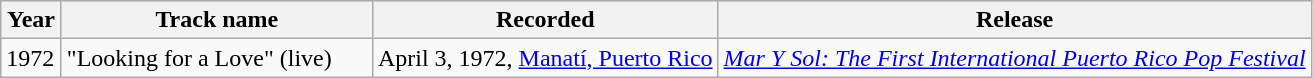<table class="wikitable">
<tr>
<th style="text-align:center; width:33px;">Year</th>
<th style="text-align:center; width:200px;">Track name</th>
<th style="text-align:center;">Recorded</th>
<th style="text-align:center;">Release</th>
</tr>
<tr>
<td>1972</td>
<td>"Looking for a Love" (live)</td>
<td style="text-align:left;">April 3, 1972, <a href='#'>Manatí, Puerto Rico</a></td>
<td style="text-align:left;"><em><a href='#'>Mar Y Sol: The First International Puerto Rico Pop Festival</a></em></td>
</tr>
</table>
